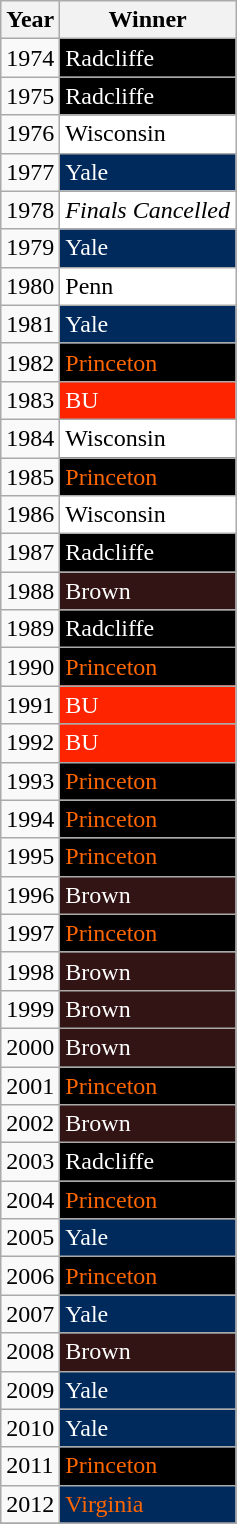<table class="wikitable">
<tr>
<th>Year</th>
<th>Winner</th>
</tr>
<tr>
<td>1974</td>
<td style="background:#000; color:#FFF">Radcliffe</td>
</tr>
<tr>
<td>1975</td>
<td style="background:#000; color:#FFF">Radcliffe</td>
</tr>
<tr>
<td>1976</td>
<td style="background:#FFF; color:#000">Wisconsin</td>
</tr>
<tr>
<td>1977</td>
<td style="background:#002a5c; color:#FFF">Yale</td>
</tr>
<tr>
<td>1978</td>
<td style="background:#FFF; color:#000"><em>Finals Cancelled</em></td>
</tr>
<tr>
<td>1979</td>
<td style="background:#002a5c; color:#FFF">Yale</td>
</tr>
<tr>
<td>1980</td>
<td style="background:#FFF; color:#000">Penn</td>
</tr>
<tr>
<td>1981</td>
<td style="background:#002a5c; color:#FFF">Yale</td>
</tr>
<tr>
<td>1982</td>
<td style="background:#000; color:#FF6600">Princeton</td>
</tr>
<tr>
<td>1983</td>
<td style="background:#FF2400; color:#FFF">BU</td>
</tr>
<tr>
<td>1984</td>
<td style="background:#FFF; color:#000">Wisconsin</td>
</tr>
<tr>
<td>1985</td>
<td style="background:#000; color:#FF6600">Princeton</td>
</tr>
<tr>
<td>1986</td>
<td style="background:#FFF; color:#000">Wisconsin</td>
</tr>
<tr>
<td>1987</td>
<td style="background:#000; color:#FFF">Radcliffe</td>
</tr>
<tr>
<td>1988</td>
<td style="background:#321414; color:#FFF">Brown</td>
</tr>
<tr>
<td>1989</td>
<td style="background:#000; color:#FFF">Radcliffe</td>
</tr>
<tr>
<td>1990</td>
<td style="background:#000; color:#FF6600">Princeton</td>
</tr>
<tr>
<td>1991</td>
<td style="background:#FF2400; color:#FFF">BU</td>
</tr>
<tr>
<td>1992</td>
<td style="background:#FF2400; color:#FFF">BU</td>
</tr>
<tr>
<td>1993</td>
<td style="background:#000; color:#FF6600">Princeton</td>
</tr>
<tr>
<td>1994</td>
<td style="background:#000; color:#FF6600">Princeton</td>
</tr>
<tr>
<td>1995</td>
<td style="background:#000; color:#FF6600">Princeton</td>
</tr>
<tr>
<td>1996</td>
<td style="background:#321414; color:#FFF">Brown</td>
</tr>
<tr>
<td>1997</td>
<td style="background:#000; color:#FF6600">Princeton</td>
</tr>
<tr>
<td>1998</td>
<td style="background:#321414; color:#FFF">Brown</td>
</tr>
<tr>
<td>1999</td>
<td style="background:#321414; color:#FFF">Brown</td>
</tr>
<tr>
<td>2000</td>
<td style="background:#321414; color:#FFF">Brown</td>
</tr>
<tr>
<td>2001</td>
<td style="background:#000; color:#FF6600">Princeton</td>
</tr>
<tr>
<td>2002</td>
<td style="background:#321414; color:#FFF">Brown</td>
</tr>
<tr>
<td>2003</td>
<td style="background:#000; color:#FFF">Radcliffe</td>
</tr>
<tr>
<td>2004</td>
<td style="background:#000; color:#FF6600">Princeton</td>
</tr>
<tr>
<td>2005</td>
<td style="background:#002a5c; color:#FFF">Yale</td>
</tr>
<tr>
<td>2006</td>
<td style="background:#000; color:#FF6600">Princeton</td>
</tr>
<tr>
<td>2007</td>
<td style="background:#002a5c; color:#FFF">Yale</td>
</tr>
<tr>
<td>2008</td>
<td style="background:#321414; color:#FFF">Brown</td>
</tr>
<tr>
<td>2009</td>
<td style="background:#002a5c; color:#FFF">Yale</td>
</tr>
<tr>
<td>2010</td>
<td style="background:#002a5c; color:#FFF">Yale</td>
</tr>
<tr>
<td>2011</td>
<td style="background:#000; color:#FF6600">Princeton</td>
</tr>
<tr>
<td>2012</td>
<td style="background:#002a5c; color:#FF6600">Virginia</td>
</tr>
<tr>
</tr>
</table>
